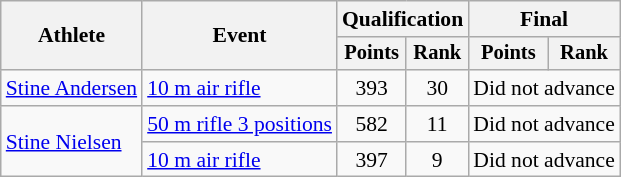<table class="wikitable" style="font-size:90%">
<tr>
<th rowspan="2">Athlete</th>
<th rowspan="2">Event</th>
<th colspan=2>Qualification</th>
<th colspan=2>Final</th>
</tr>
<tr style="font-size:95%">
<th>Points</th>
<th>Rank</th>
<th>Points</th>
<th>Rank</th>
</tr>
<tr align=center>
<td align=left><a href='#'>Stine Andersen</a></td>
<td align=left><a href='#'>10 m air rifle</a></td>
<td>393</td>
<td>30</td>
<td colspan=2>Did not advance</td>
</tr>
<tr align=center>
<td align=left rowspan=2><a href='#'>Stine Nielsen</a></td>
<td align=left><a href='#'>50 m rifle 3 positions</a></td>
<td>582</td>
<td>11</td>
<td colspan=2>Did not advance</td>
</tr>
<tr align=center>
<td align=left><a href='#'>10 m air rifle</a></td>
<td>397</td>
<td>9</td>
<td colspan=2>Did not advance</td>
</tr>
</table>
